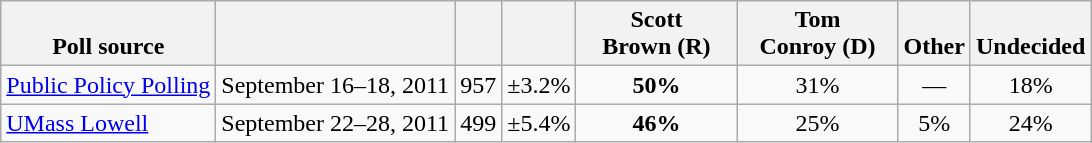<table class="wikitable" style="text-align:center">
<tr valign= bottom>
<th>Poll source</th>
<th></th>
<th></th>
<th></th>
<th style="width:100px;">Scott<br>Brown (R)</th>
<th style="width:100px;">Tom<br>Conroy (D)</th>
<th>Other</th>
<th>Undecided</th>
</tr>
<tr>
<td align=left><a href='#'>Public Policy Polling</a></td>
<td>September 16–18, 2011</td>
<td>957</td>
<td>±3.2%</td>
<td><strong>50%</strong></td>
<td>31%</td>
<td>—</td>
<td>18%</td>
</tr>
<tr>
<td align=left><a href='#'>UMass Lowell</a></td>
<td>September 22–28, 2011</td>
<td>499</td>
<td>±5.4%</td>
<td><strong>46%</strong></td>
<td>25%</td>
<td>5%</td>
<td>24%</td>
</tr>
</table>
